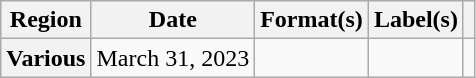<table class="wikitable plainrowheaders">
<tr>
<th>Region</th>
<th>Date</th>
<th>Format(s)</th>
<th>Label(s)</th>
<th></th>
</tr>
<tr>
<th scope="row">Various</th>
<td>March 31, 2023</td>
<td></td>
<td></td>
<td></td>
</tr>
</table>
